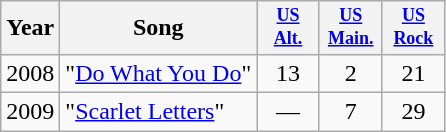<table class="wikitable">
<tr>
<th>Year</th>
<th>Song</th>
<th style="width:3em;font-size:75%"><a href='#'>US Alt.</a><br></th>
<th style="width:3em;font-size:75%"><a href='#'>US Main.</a></th>
<th style="width:3em;font-size:75%"><a href='#'>US Rock</a><br></th>
</tr>
<tr>
<td>2008</td>
<td>"<a href='#'>Do What You Do</a>"</td>
<td style="text-align:center;">13</td>
<td style="text-align:center;">2</td>
<td style="text-align:center;">21</td>
</tr>
<tr>
<td>2009</td>
<td>"<a href='#'>Scarlet Letters</a>"</td>
<td style="text-align:center;">—</td>
<td style="text-align:center;">7</td>
<td style="text-align:center;">29</td>
</tr>
</table>
